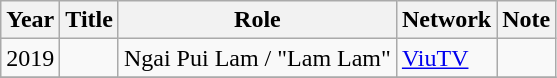<table class="wikitable plainrowheaders">
<tr>
<th scope="col">Year</th>
<th scope="col">Title</th>
<th scope="col">Role</th>
<th scope="col">Network</th>
<th scope="col">Note</th>
</tr>
<tr>
<td>2019</td>
<td><em></em></td>
<td>Ngai Pui Lam / "Lam Lam"</td>
<td rowspan="1"><a href='#'>ViuTV</a></td>
<td></td>
</tr>
<tr>
</tr>
</table>
